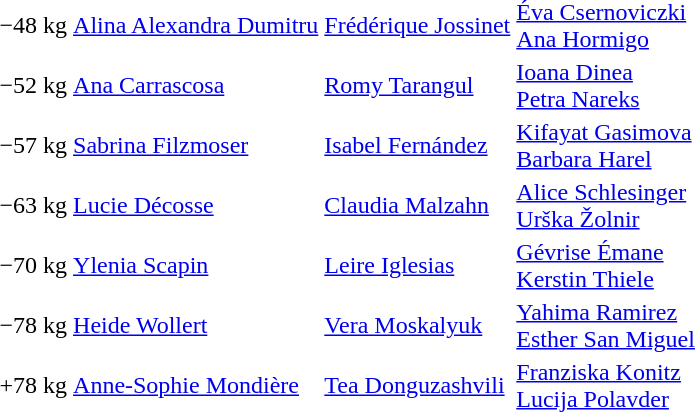<table>
<tr>
<td>−48 kg</td>
<td> <a href='#'>Alina Alexandra Dumitru</a></td>
<td> <a href='#'>Frédérique Jossinet</a></td>
<td> <a href='#'>Éva Csernoviczki</a><br> <a href='#'>Ana Hormigo</a></td>
</tr>
<tr>
<td>−52 kg</td>
<td> <a href='#'>Ana Carrascosa</a></td>
<td> <a href='#'>Romy Tarangul</a></td>
<td> <a href='#'>Ioana Dinea</a><br> <a href='#'>Petra Nareks</a></td>
</tr>
<tr>
<td>−57 kg</td>
<td> <a href='#'>Sabrina Filzmoser</a></td>
<td> <a href='#'>Isabel Fernández</a></td>
<td> <a href='#'>Kifayat Gasimova</a><br> <a href='#'>Barbara Harel</a></td>
</tr>
<tr>
<td>−63 kg</td>
<td> <a href='#'>Lucie Décosse</a></td>
<td> <a href='#'>Claudia Malzahn</a></td>
<td> <a href='#'>Alice Schlesinger</a><br> <a href='#'>Urška Žolnir</a></td>
</tr>
<tr>
<td>−70 kg</td>
<td> <a href='#'>Ylenia Scapin</a></td>
<td> <a href='#'>Leire Iglesias</a></td>
<td> <a href='#'>Gévrise Émane</a><br> <a href='#'>Kerstin Thiele</a></td>
</tr>
<tr>
<td>−78 kg</td>
<td> <a href='#'>Heide Wollert</a></td>
<td> <a href='#'>Vera Moskalyuk</a></td>
<td> <a href='#'>Yahima Ramirez</a><br> <a href='#'>Esther San Miguel</a></td>
</tr>
<tr>
<td>+78 kg</td>
<td> <a href='#'>Anne-Sophie Mondière</a></td>
<td> <a href='#'>Tea Donguzashvili</a></td>
<td> <a href='#'>Franziska Konitz</a><br> <a href='#'>Lucija Polavder</a></td>
</tr>
</table>
